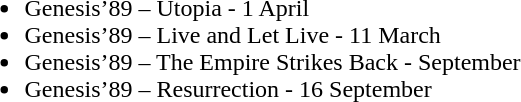<table>
<tr valign="top">
<td align="left"><br><ul><li>Genesis’89 – Utopia - 1 April</li><li>Genesis’89 – Live and Let Live - 11 March</li><li>Genesis’89 – The Empire Strikes Back - September</li><li>Genesis’89 – Resurrection - 16 September</li></ul></td>
<td></td>
<td></td>
<td></td>
</tr>
</table>
